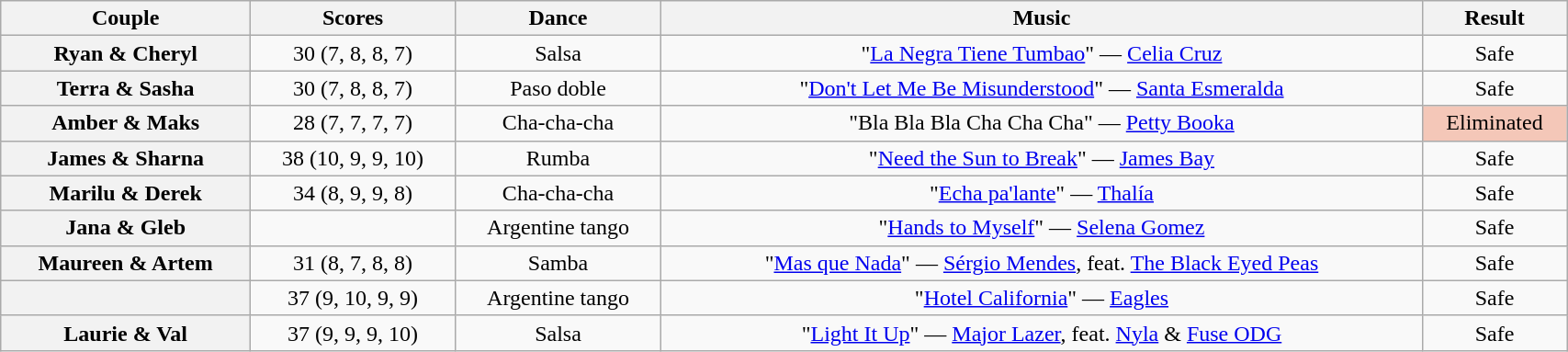<table class="wikitable sortable" style="text-align:center; width:90%">
<tr>
<th scope="col">Couple</th>
<th scope="col">Scores</th>
<th scope="col" class="unsortable">Dance</th>
<th scope="col" class="unsortable">Music</th>
<th scope="col" class="unsortable">Result</th>
</tr>
<tr>
<th scope="row">Ryan & Cheryl</th>
<td>30 (7, 8, 8, 7)</td>
<td>Salsa</td>
<td>"<a href='#'>La Negra Tiene Tumbao</a>" — <a href='#'>Celia Cruz</a></td>
<td>Safe</td>
</tr>
<tr>
<th scope="row">Terra & Sasha</th>
<td>30 (7, 8, 8, 7)</td>
<td>Paso doble</td>
<td>"<a href='#'>Don't Let Me Be Misunderstood</a>" — <a href='#'>Santa Esmeralda</a></td>
<td>Safe</td>
</tr>
<tr>
<th scope="row">Amber & Maks</th>
<td>28 (7, 7, 7, 7)</td>
<td>Cha-cha-cha</td>
<td>"Bla Bla Bla Cha Cha Cha" — <a href='#'>Petty Booka</a></td>
<td bgcolor=f4c7b8>Eliminated</td>
</tr>
<tr>
<th scope="row">James & Sharna</th>
<td>38 (10, 9, 9, 10)</td>
<td>Rumba</td>
<td>"<a href='#'>Need the Sun to Break</a>" — <a href='#'>James Bay</a></td>
<td>Safe</td>
</tr>
<tr>
<th scope="row">Marilu & Derek</th>
<td>34 (8, 9, 9, 8)</td>
<td>Cha-cha-cha</td>
<td>"<a href='#'>Echa pa'lante</a>" — <a href='#'>Thalía</a></td>
<td>Safe</td>
</tr>
<tr>
<th scope="row">Jana & Gleb</th>
<td></td>
<td>Argentine tango</td>
<td>"<a href='#'>Hands to Myself</a>" — <a href='#'>Selena Gomez</a></td>
<td>Safe</td>
</tr>
<tr>
<th scope="row">Maureen & Artem</th>
<td>31 (8, 7, 8, 8)</td>
<td>Samba</td>
<td>"<a href='#'>Mas que Nada</a>" — <a href='#'>Sérgio Mendes</a>, feat. <a href='#'>The Black Eyed Peas</a></td>
<td>Safe</td>
</tr>
<tr>
<th scope="row"></th>
<td>37 (9, 10, 9, 9)</td>
<td>Argentine tango</td>
<td>"<a href='#'>Hotel California</a>" — <a href='#'>Eagles</a></td>
<td>Safe</td>
</tr>
<tr>
<th scope="row">Laurie & Val</th>
<td>37 (9, 9, 9, 10)</td>
<td>Salsa</td>
<td>"<a href='#'>Light It Up</a>" — <a href='#'>Major Lazer</a>, feat. <a href='#'>Nyla</a> & <a href='#'>Fuse ODG</a></td>
<td>Safe</td>
</tr>
</table>
